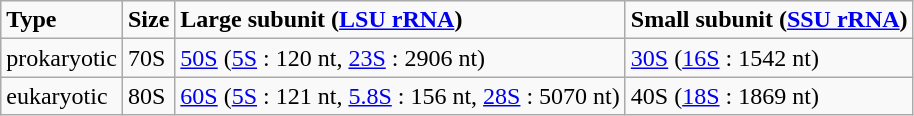<table class="wikitable">
<tr>
<td><strong>Type</strong></td>
<td><strong>Size</strong></td>
<td><strong>Large subunit (<a href='#'>LSU rRNA</a>)</strong></td>
<td><strong>Small subunit (<a href='#'>SSU rRNA</a>)</strong></td>
</tr>
<tr>
<td>prokaryotic</td>
<td>70S</td>
<td><a href='#'>50S</a> (<a href='#'>5S</a> : 120 nt, <a href='#'>23S</a>  : 2906 nt)</td>
<td><a href='#'>30S</a> (<a href='#'>16S</a> : 1542 nt)</td>
</tr>
<tr>
<td>eukaryotic</td>
<td>80S</td>
<td><a href='#'>60S</a> (<a href='#'>5S</a> : 121 nt, <a href='#'>5.8S</a> : 156 nt, <a href='#'>28S</a> : 5070 nt)</td>
<td>40S (<a href='#'>18S</a> : 1869 nt)</td>
</tr>
</table>
